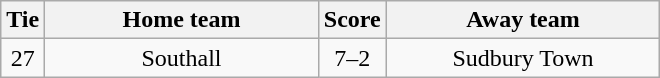<table class="wikitable" style="text-align:center;">
<tr>
<th width=20>Tie</th>
<th width=175>Home team</th>
<th width=20>Score</th>
<th width=175>Away team</th>
</tr>
<tr>
<td>27</td>
<td>Southall</td>
<td>7–2</td>
<td>Sudbury Town</td>
</tr>
</table>
